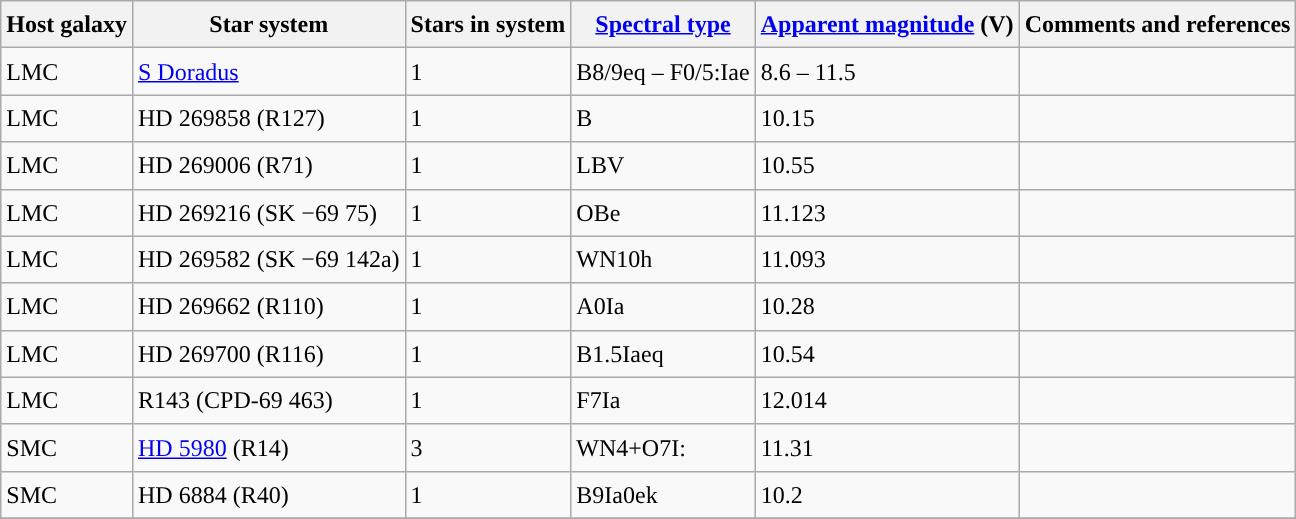<table class="wikitable sortable" style="font-size:1.00em; line-height:1.5em; position:relative;">
<tr>
<th>Host galaxy</th>
<th scope="col">Star system</th>
<th scope="col">Stars in system</th>
<th scope="col"><a href='#'>Spectral type</a></th>
<th scope="col"><a href='#'>Apparent magnitude</a> (V)</th>
<th scope="col">Comments and references</th>
</tr>
<tr>
<td>LMC</td>
<td><a href='#'>S Doradus</a></td>
<td>1</td>
<td style="background: ">B8/9eq – F0/5:Iae</td>
<td>8.6 – 11.5</td>
<td></td>
</tr>
<tr>
<td>LMC</td>
<td>HD 269858 (R127)</td>
<td>1</td>
<td style="background: ">B</td>
<td>10.15</td>
<td></td>
</tr>
<tr>
<td>LMC</td>
<td>HD 269006 (R71)</td>
<td>1</td>
<td>LBV</td>
<td>10.55</td>
<td></td>
</tr>
<tr>
<td>LMC</td>
<td>HD 269216 (SK −69 75)</td>
<td>1</td>
<td style="background: ">OBe</td>
<td>11.123</td>
<td></td>
</tr>
<tr>
<td>LMC</td>
<td>HD 269582 (SK −69 142a)</td>
<td>1</td>
<td style="background: ">WN10h</td>
<td>11.093</td>
<td></td>
</tr>
<tr>
<td>LMC</td>
<td>HD 269662 (R110)</td>
<td>1</td>
<td style="background: ">A0Ia</td>
<td>10.28</td>
<td></td>
</tr>
<tr>
<td>LMC</td>
<td>HD 269700 (R116)</td>
<td>1</td>
<td style="background: ">B1.5Iaeq</td>
<td>10.54</td>
<td></td>
</tr>
<tr>
<td>LMC</td>
<td>R143 (CPD-69 463)</td>
<td>1</td>
<td style="background: ">F7Ia</td>
<td>12.014</td>
<td></td>
</tr>
<tr>
<td>SMC</td>
<td><a href='#'>HD 5980</a> (R14)</td>
<td>3</td>
<td style="background: ">WN4+O7I:</td>
<td>11.31</td>
<td></td>
</tr>
<tr>
<td>SMC</td>
<td>HD 6884 (R40)</td>
<td>1</td>
<td style="background: ">B9Ia0ek</td>
<td>10.2</td>
<td></td>
</tr>
<tr>
</tr>
</table>
